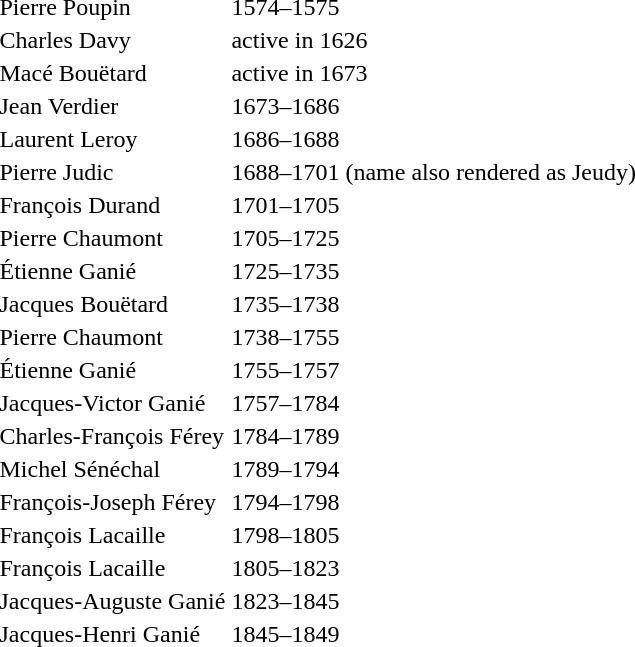<table>
<tr>
<td>Pierre Poupin</td>
<td>1574–1575</td>
</tr>
<tr>
<td>Charles Davy</td>
<td>active in 1626</td>
</tr>
<tr>
<td>Macé Bouëtard</td>
<td>active in 1673</td>
</tr>
<tr>
<td>Jean Verdier</td>
<td>1673–1686</td>
</tr>
<tr>
<td>Laurent Leroy</td>
<td>1686–1688</td>
</tr>
<tr>
<td>Pierre Judic</td>
<td>1688–1701 (name also rendered as Jeudy)</td>
</tr>
<tr>
<td>François Durand</td>
<td>1701–1705</td>
</tr>
<tr>
<td>Pierre Chaumont</td>
<td>1705–1725</td>
</tr>
<tr>
<td>Étienne Ganié</td>
<td>1725–1735</td>
</tr>
<tr>
<td>Jacques Bouëtard</td>
<td>1735–1738</td>
</tr>
<tr>
<td>Pierre Chaumont</td>
<td>1738–1755</td>
</tr>
<tr>
<td>Étienne Ganié</td>
<td>1755–1757</td>
</tr>
<tr>
<td>Jacques-Victor Ganié</td>
<td>1757–1784</td>
</tr>
<tr>
<td>Charles-François Férey</td>
<td>1784–1789</td>
</tr>
<tr>
<td>Michel Sénéchal</td>
<td>1789–1794</td>
</tr>
<tr>
<td>François-Joseph Férey</td>
<td>1794–1798</td>
</tr>
<tr>
<td>François Lacaille</td>
<td>1798–1805</td>
</tr>
<tr>
<td>François Lacaille</td>
<td>1805–1823</td>
</tr>
<tr>
<td>Jacques-Auguste Ganié</td>
<td>1823–1845</td>
</tr>
<tr>
<td>Jacques-Henri Ganié</td>
<td>1845–1849</td>
</tr>
</table>
